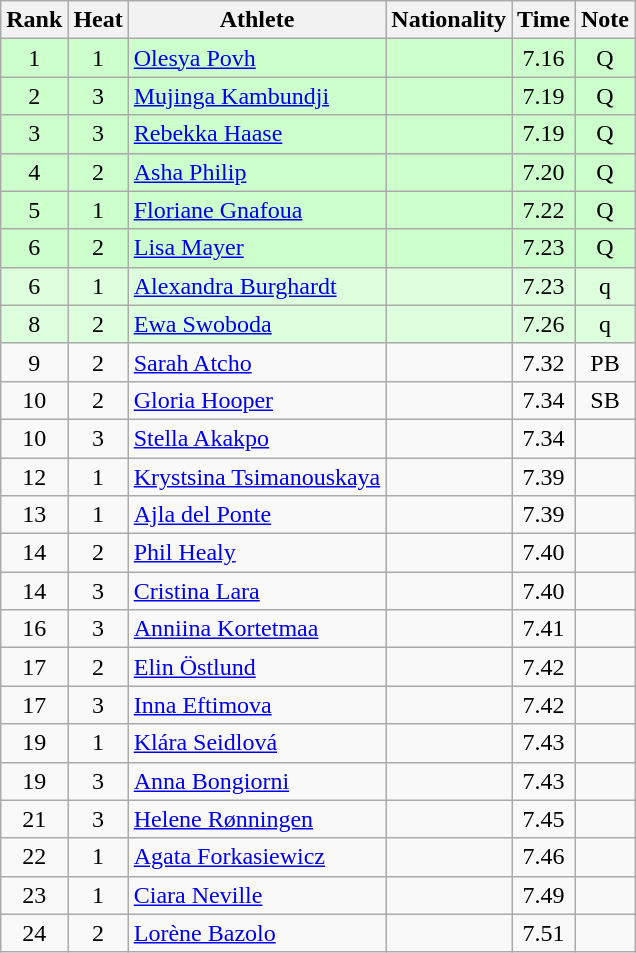<table class="wikitable sortable" style="text-align:center">
<tr>
<th>Rank</th>
<th>Heat</th>
<th>Athlete</th>
<th>Nationality</th>
<th>Time</th>
<th>Note</th>
</tr>
<tr bgcolor=ccffcc>
<td>1</td>
<td>1</td>
<td align=left><a href='#'>Olesya Povh</a></td>
<td align=left></td>
<td>7.16</td>
<td>Q</td>
</tr>
<tr bgcolor=ccffcc>
<td>2</td>
<td>3</td>
<td align=left><a href='#'>Mujinga Kambundji</a></td>
<td align=left></td>
<td>7.19</td>
<td>Q</td>
</tr>
<tr bgcolor=ccffcc>
<td>3</td>
<td>3</td>
<td align=left><a href='#'>Rebekka Haase</a></td>
<td align=left></td>
<td>7.19</td>
<td>Q</td>
</tr>
<tr bgcolor=ccffcc>
<td>4</td>
<td>2</td>
<td align=left><a href='#'>Asha Philip</a></td>
<td align=left></td>
<td>7.20</td>
<td>Q</td>
</tr>
<tr bgcolor=ccffcc>
<td>5</td>
<td>1</td>
<td align=left><a href='#'>Floriane Gnafoua</a></td>
<td align=left></td>
<td>7.22</td>
<td>Q</td>
</tr>
<tr bgcolor=ccffcc>
<td>6</td>
<td>2</td>
<td align=left><a href='#'>Lisa Mayer</a></td>
<td align=left></td>
<td>7.23</td>
<td>Q</td>
</tr>
<tr bgcolor=ddffdd>
<td>6</td>
<td>1</td>
<td align=left><a href='#'>Alexandra Burghardt</a></td>
<td align=left></td>
<td>7.23</td>
<td>q</td>
</tr>
<tr bgcolor=ddffdd>
<td>8</td>
<td>2</td>
<td align=left><a href='#'>Ewa Swoboda</a></td>
<td align=left></td>
<td>7.26</td>
<td>q</td>
</tr>
<tr>
<td>9</td>
<td>2</td>
<td align=left><a href='#'>Sarah Atcho</a></td>
<td align=left></td>
<td>7.32</td>
<td>PB</td>
</tr>
<tr>
<td>10</td>
<td>2</td>
<td align=left><a href='#'>Gloria Hooper</a></td>
<td align=left></td>
<td>7.34</td>
<td>SB</td>
</tr>
<tr>
<td>10</td>
<td>3</td>
<td align=left><a href='#'>Stella Akakpo</a></td>
<td align=left></td>
<td>7.34</td>
<td></td>
</tr>
<tr>
<td>12</td>
<td>1</td>
<td align=left><a href='#'>Krystsina Tsimanouskaya</a></td>
<td align=left></td>
<td>7.39</td>
<td></td>
</tr>
<tr>
<td>13</td>
<td>1</td>
<td align=left><a href='#'>Ajla del Ponte</a></td>
<td align=left></td>
<td>7.39</td>
<td></td>
</tr>
<tr>
<td>14</td>
<td>2</td>
<td align=left><a href='#'>Phil Healy</a></td>
<td align=left></td>
<td>7.40</td>
<td></td>
</tr>
<tr>
<td>14</td>
<td>3</td>
<td align=left><a href='#'>Cristina Lara</a></td>
<td align=left></td>
<td>7.40</td>
<td></td>
</tr>
<tr>
<td>16</td>
<td>3</td>
<td align=left><a href='#'>Anniina Kortetmaa</a></td>
<td align=left></td>
<td>7.41</td>
<td></td>
</tr>
<tr>
<td>17</td>
<td>2</td>
<td align=left><a href='#'>Elin Östlund</a></td>
<td align=left></td>
<td>7.42</td>
<td></td>
</tr>
<tr>
<td>17</td>
<td>3</td>
<td align=left><a href='#'>Inna Eftimova</a></td>
<td align=left></td>
<td>7.42</td>
<td></td>
</tr>
<tr>
<td>19</td>
<td>1</td>
<td align=left><a href='#'>Klára Seidlová</a></td>
<td align=left></td>
<td>7.43</td>
<td></td>
</tr>
<tr>
<td>19</td>
<td>3</td>
<td align=left><a href='#'>Anna Bongiorni</a></td>
<td align=left></td>
<td>7.43</td>
<td></td>
</tr>
<tr>
<td>21</td>
<td>3</td>
<td align=left><a href='#'>Helene Rønningen</a></td>
<td align=left></td>
<td>7.45</td>
<td></td>
</tr>
<tr>
<td>22</td>
<td>1</td>
<td align=left><a href='#'>Agata Forkasiewicz</a></td>
<td align=left></td>
<td>7.46</td>
<td></td>
</tr>
<tr>
<td>23</td>
<td>1</td>
<td align=left><a href='#'>Ciara Neville</a></td>
<td align=left></td>
<td>7.49</td>
<td></td>
</tr>
<tr>
<td>24</td>
<td>2</td>
<td align=left><a href='#'>Lorène Bazolo</a></td>
<td align=left></td>
<td>7.51</td>
<td></td>
</tr>
</table>
